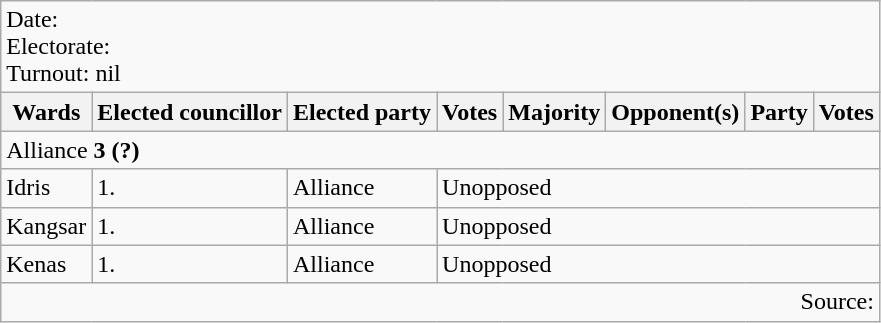<table class=wikitable>
<tr>
<td colspan=8>Date: <br>Electorate: <br>Turnout: nil</td>
</tr>
<tr>
<th>Wards</th>
<th>Elected councillor</th>
<th>Elected party</th>
<th>Votes</th>
<th>Majority</th>
<th>Opponent(s)</th>
<th>Party</th>
<th>Votes</th>
</tr>
<tr>
<td colspan=8>Alliance <strong>3 (?)</strong> </td>
</tr>
<tr>
<td>Idris</td>
<td>1.</td>
<td>Alliance</td>
<td colspan=5>Unopposed</td>
</tr>
<tr>
<td>Kangsar</td>
<td>1.</td>
<td>Alliance</td>
<td colspan=5>Unopposed</td>
</tr>
<tr>
<td>Kenas</td>
<td>1.</td>
<td>Alliance</td>
<td colspan=5>Unopposed</td>
</tr>
<tr>
<td colspan="8" style="text-align:right;">Source:</td>
</tr>
</table>
